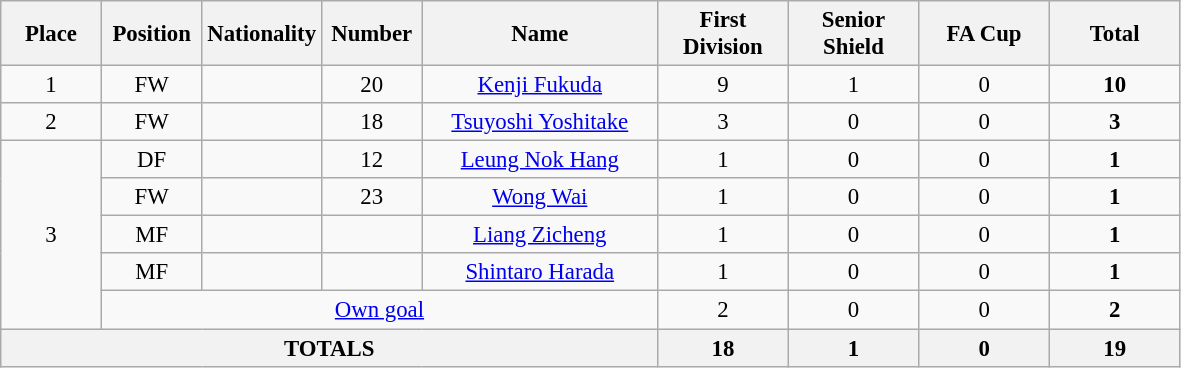<table class="wikitable" style="font-size: 95%; text-align: center;">
<tr>
<th width=60>Place</th>
<th width=60>Position</th>
<th width=60>Nationality</th>
<th width=60>Number</th>
<th width=150>Name</th>
<th width=80>First Division</th>
<th width=80>Senior Shield</th>
<th width=80>FA Cup</th>
<th width=80><strong>Total</strong></th>
</tr>
<tr>
<td>1</td>
<td>FW</td>
<td></td>
<td>20</td>
<td><a href='#'>Kenji Fukuda</a></td>
<td>9</td>
<td>1</td>
<td>0</td>
<td><strong>10</strong></td>
</tr>
<tr>
<td>2</td>
<td>FW</td>
<td></td>
<td>18</td>
<td><a href='#'>Tsuyoshi Yoshitake</a></td>
<td>3</td>
<td>0</td>
<td>0</td>
<td><strong>3</strong></td>
</tr>
<tr>
<td rowspan=5>3</td>
<td>DF</td>
<td></td>
<td>12</td>
<td><a href='#'>Leung Nok Hang</a></td>
<td>1</td>
<td>0</td>
<td>0</td>
<td><strong>1</strong></td>
</tr>
<tr>
<td>FW</td>
<td></td>
<td>23</td>
<td><a href='#'>Wong Wai</a></td>
<td>1</td>
<td>0</td>
<td>0</td>
<td><strong>1</strong></td>
</tr>
<tr>
<td>MF</td>
<td></td>
<td></td>
<td><a href='#'>Liang Zicheng</a></td>
<td>1</td>
<td>0</td>
<td>0</td>
<td><strong>1</strong></td>
</tr>
<tr>
<td>MF</td>
<td></td>
<td></td>
<td><a href='#'>Shintaro Harada</a></td>
<td>1</td>
<td>0</td>
<td>0</td>
<td><strong>1</strong></td>
</tr>
<tr>
<td colspan=4><a href='#'>Own goal</a></td>
<td>2</td>
<td>0</td>
<td>0</td>
<td><strong>2</strong></td>
</tr>
<tr>
<th colspan=5>TOTALS</th>
<th>18</th>
<th>1</th>
<th>0</th>
<th>19</th>
</tr>
</table>
